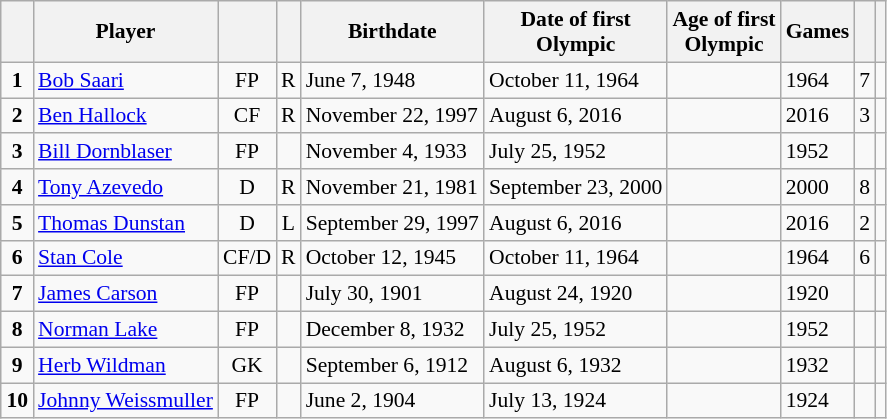<table class="wikitable sortable" style="text-align: left; font-size: 90%; margin-left: 1em;">
<tr>
<th></th>
<th>Player</th>
<th></th>
<th></th>
<th>Birthdate</th>
<th>Date of first<br>Olympic </th>
<th>Age of first<br>Olympic </th>
<th>Games</th>
<th></th>
<th></th>
</tr>
<tr>
<td style="text-align: center;"><strong>1</strong></td>
<td data-sort-value="Saari, Bob"><a href='#'>Bob Saari</a></td>
<td style="text-align: center;">FP</td>
<td style="text-align: center;">R</td>
<td>June 7, 1948</td>
<td>October 11, 1964</td>
<td><strong></strong></td>
<td>1964</td>
<td style="text-align: center;">7</td>
<td></td>
</tr>
<tr>
<td style="text-align: center;"><strong>2</strong></td>
<td data-sort-value="Hallock, Ben"><a href='#'>Ben Hallock</a></td>
<td style="text-align: center;">CF</td>
<td style="text-align: center;">R</td>
<td>November 22, 1997</td>
<td>August 6, 2016</td>
<td><strong></strong></td>
<td>2016</td>
<td style="text-align: center;">3</td>
<td></td>
</tr>
<tr>
<td style="text-align: center;"><strong>3</strong></td>
<td data-sort-value="Dornblaser, Bill"><a href='#'>Bill Dornblaser</a></td>
<td style="text-align: center;">FP</td>
<td style="text-align: center;"></td>
<td>November 4, 1933</td>
<td>July 25, 1952</td>
<td><strong></strong></td>
<td>1952</td>
<td style="text-align: center;"></td>
<td></td>
</tr>
<tr>
<td style="text-align: center;"><strong>4</strong></td>
<td data-sort-value="Azevedo, Tony"><a href='#'>Tony Azevedo</a></td>
<td style="text-align: center;">D</td>
<td style="text-align: center;">R</td>
<td>November 21, 1981</td>
<td>September 23, 2000</td>
<td><strong></strong></td>
<td>2000</td>
<td style="text-align: center;">8</td>
<td></td>
</tr>
<tr>
<td style="text-align: center;"><strong>5</strong></td>
<td data-sort-value="Dunstan, Thomas"><a href='#'>Thomas Dunstan</a></td>
<td style="text-align: center;">D</td>
<td style="text-align: center;">L</td>
<td>September 29, 1997</td>
<td>August 6, 2016</td>
<td><strong></strong></td>
<td>2016</td>
<td style="text-align: center;">2</td>
<td></td>
</tr>
<tr>
<td style="text-align: center;"><strong>6</strong></td>
<td data-sort-value="Cole, Stan"><a href='#'>Stan Cole</a></td>
<td style="text-align: center;">CF/D</td>
<td style="text-align: center;">R</td>
<td>October 12, 1945</td>
<td>October 11, 1964</td>
<td><strong></strong></td>
<td>1964</td>
<td style="text-align: center;">6</td>
<td></td>
</tr>
<tr>
<td style="text-align: center;"><strong>7</strong></td>
<td data-sort-value="Carson, James"><a href='#'>James Carson</a></td>
<td style="text-align: center;">FP</td>
<td style="text-align: center;"></td>
<td>July 30, 1901</td>
<td>August 24, 1920</td>
<td><strong></strong></td>
<td>1920</td>
<td style="text-align: center;"></td>
<td></td>
</tr>
<tr>
<td style="text-align: center;"><strong>8</strong></td>
<td data-sort-value="Lake, Norman"><a href='#'>Norman Lake</a></td>
<td style="text-align: center;">FP</td>
<td style="text-align: center;"></td>
<td>December 8, 1932</td>
<td>July 25, 1952</td>
<td><strong></strong></td>
<td>1952</td>
<td style="text-align: center;"></td>
<td></td>
</tr>
<tr>
<td style="text-align: center;"><strong>9</strong></td>
<td data-sort-value="Wildman, Herb"><a href='#'>Herb Wildman</a></td>
<td style="text-align: center;">GK</td>
<td style="text-align: center;"></td>
<td>September 6, 1912</td>
<td>August 6, 1932</td>
<td><strong></strong></td>
<td>1932 </td>
<td style="text-align: center;"></td>
<td></td>
</tr>
<tr>
<td style="text-align: center;"><strong>10</strong></td>
<td data-sort-value="Weissmuller, Johnny"><a href='#'>Johnny Weissmuller</a></td>
<td style="text-align: center;">FP</td>
<td style="text-align: center;"></td>
<td>June 2, 1904</td>
<td>July 13, 1924</td>
<td><strong></strong></td>
<td>1924 </td>
<td style="text-align: center;"></td>
<td></td>
</tr>
</table>
